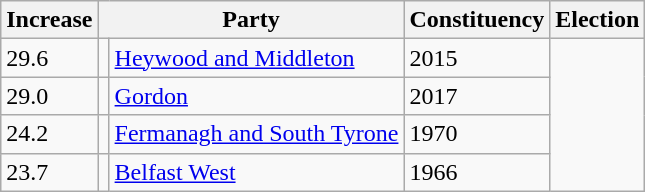<table class="wikitable sortable">
<tr>
<th>Increase </th>
<th colspan=2>Party</th>
<th>Constituency</th>
<th>Election</th>
</tr>
<tr>
<td>29.6</td>
<td></td>
<td><a href='#'>Heywood and Middleton</a></td>
<td>2015</td>
</tr>
<tr>
<td>29.0</td>
<td></td>
<td><a href='#'>Gordon</a></td>
<td>2017</td>
</tr>
<tr>
<td>24.2</td>
<td></td>
<td><a href='#'>Fermanagh and South Tyrone</a></td>
<td>1970</td>
</tr>
<tr>
<td>23.7</td>
<td></td>
<td><a href='#'>Belfast West</a></td>
<td>1966</td>
</tr>
</table>
